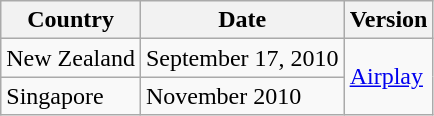<table class="wikitable">
<tr>
<th>Country</th>
<th>Date</th>
<th>Version</th>
</tr>
<tr>
<td>New Zealand</td>
<td>September 17, 2010</td>
<td rowspan="2"><a href='#'>Airplay</a></td>
</tr>
<tr>
<td>Singapore</td>
<td>November 2010</td>
</tr>
</table>
